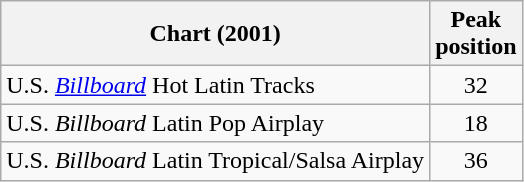<table class="wikitable">
<tr>
<th align="left">Chart (2001)</th>
<th align="left">Peak<br>position</th>
</tr>
<tr>
<td align="left">U.S. <em><a href='#'>Billboard</a></em> Hot Latin Tracks</td>
<td align="center">32</td>
</tr>
<tr>
<td align="left">U.S. <em>Billboard</em> Latin Pop Airplay</td>
<td align="center">18</td>
</tr>
<tr>
<td align="left">U.S. <em>Billboard</em> Latin Tropical/Salsa Airplay</td>
<td align="center">36</td>
</tr>
</table>
